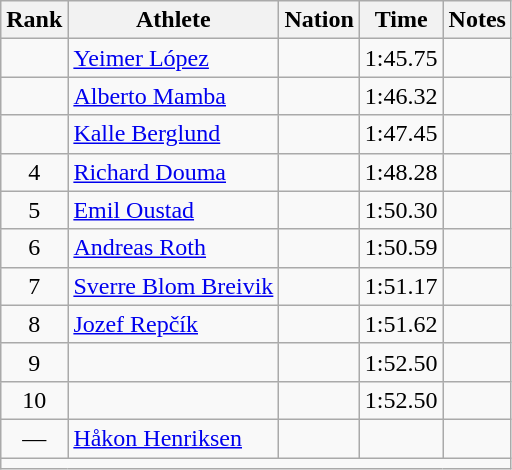<table class="wikitable sortable" style="text-align:center;">
<tr>
<th scope="col" style="width: 10px;">Rank</th>
<th scope="col">Athlete</th>
<th scope="col">Nation</th>
<th scope="col">Time</th>
<th scope="col">Notes</th>
</tr>
<tr>
<td></td>
<td align=left><a href='#'>Yeimer López</a></td>
<td align=left></td>
<td>1:45.75</td>
<td></td>
</tr>
<tr>
<td></td>
<td align=left><a href='#'>Alberto Mamba</a></td>
<td align=left></td>
<td>1:46.32</td>
<td><strong></strong></td>
</tr>
<tr>
<td></td>
<td align=left><a href='#'>Kalle Berglund</a></td>
<td align=left></td>
<td>1:47.45</td>
<td></td>
</tr>
<tr>
<td>4</td>
<td align=left><a href='#'>Richard Douma</a></td>
<td align=left></td>
<td>1:48.28</td>
<td></td>
</tr>
<tr>
<td>5</td>
<td align=left><a href='#'>Emil Oustad</a></td>
<td align=left></td>
<td>1:50.30</td>
<td></td>
</tr>
<tr>
<td>6</td>
<td align=left><a href='#'>Andreas Roth</a></td>
<td align=left></td>
<td>1:50.59</td>
<td></td>
</tr>
<tr>
<td>7</td>
<td align=left><a href='#'>Sverre Blom Breivik</a></td>
<td align=left></td>
<td>1:51.17</td>
<td></td>
</tr>
<tr>
<td>8</td>
<td align=left><a href='#'>Jozef Repčík</a></td>
<td align=left></td>
<td>1:51.62</td>
<td></td>
</tr>
<tr>
<td>9</td>
<td align=left></td>
<td align=left></td>
<td>1:52.50</td>
<td></td>
</tr>
<tr>
<td>10</td>
<td align=left></td>
<td align=left></td>
<td>1:52.50</td>
<td></td>
</tr>
<tr>
<td>—</td>
<td align=left><a href='#'>Håkon Henriksen</a></td>
<td align=left></td>
<td></td>
<td></td>
</tr>
<tr class="sortbottom">
<td colspan="5"></td>
</tr>
</table>
